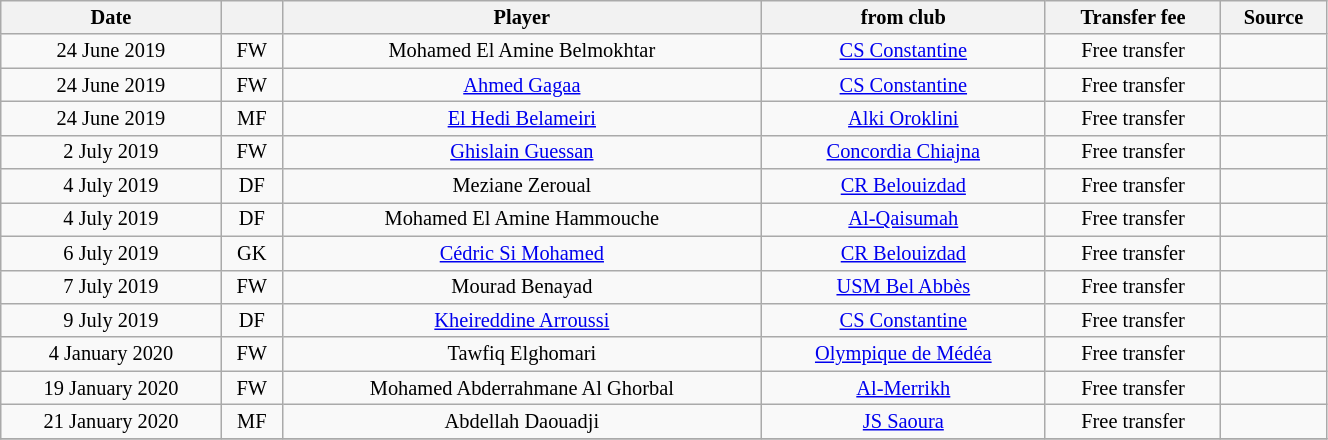<table class="wikitable sortable" style="width:70%; text-align:center; font-size:85%; text-align:centre;">
<tr>
<th>Date</th>
<th></th>
<th>Player</th>
<th>from club</th>
<th>Transfer fee</th>
<th>Source</th>
</tr>
<tr>
<td>24 June 2019</td>
<td>FW</td>
<td> Mohamed El Amine Belmokhtar</td>
<td><a href='#'>CS Constantine</a></td>
<td>Free transfer</td>
<td></td>
</tr>
<tr>
<td>24 June 2019</td>
<td>FW</td>
<td> <a href='#'>Ahmed Gagaa</a></td>
<td><a href='#'>CS Constantine</a></td>
<td>Free transfer</td>
<td></td>
</tr>
<tr>
<td>24 June 2019</td>
<td>MF</td>
<td> <a href='#'>El Hedi Belameiri</a></td>
<td> <a href='#'>Alki Oroklini</a></td>
<td>Free transfer</td>
<td></td>
</tr>
<tr>
<td>2 July 2019</td>
<td>FW</td>
<td> <a href='#'>Ghislain Guessan</a></td>
<td> <a href='#'>Concordia Chiajna</a></td>
<td>Free transfer</td>
<td></td>
</tr>
<tr>
<td>4 July 2019</td>
<td>DF</td>
<td> Meziane Zeroual</td>
<td><a href='#'>CR Belouizdad</a></td>
<td>Free transfer</td>
<td></td>
</tr>
<tr>
<td>4 July 2019</td>
<td>DF</td>
<td> Mohamed El Amine Hammouche</td>
<td>  <a href='#'>Al-Qaisumah</a></td>
<td>Free transfer</td>
<td></td>
</tr>
<tr>
<td>6 July 2019</td>
<td>GK</td>
<td> <a href='#'>Cédric Si Mohamed</a></td>
<td><a href='#'>CR Belouizdad</a></td>
<td>Free transfer</td>
<td></td>
</tr>
<tr>
<td>7 July 2019</td>
<td>FW</td>
<td> Mourad Benayad</td>
<td><a href='#'>USM Bel Abbès</a></td>
<td>Free transfer</td>
<td></td>
</tr>
<tr>
<td>9 July 2019</td>
<td>DF</td>
<td> <a href='#'>Kheireddine Arroussi</a></td>
<td><a href='#'>CS Constantine</a></td>
<td>Free transfer</td>
<td></td>
</tr>
<tr>
<td>4 January 2020</td>
<td>FW</td>
<td> Tawfiq Elghomari</td>
<td><a href='#'>Olympique de Médéa</a></td>
<td>Free transfer</td>
<td></td>
</tr>
<tr>
<td>19 January 2020</td>
<td>FW</td>
<td> Mohamed Abderrahmane Al Ghorbal</td>
<td> <a href='#'>Al-Merrikh</a></td>
<td>Free transfer</td>
<td></td>
</tr>
<tr>
<td>21 January 2020</td>
<td>MF</td>
<td> Abdellah Daouadji</td>
<td><a href='#'>JS Saoura</a></td>
<td>Free transfer</td>
<td></td>
</tr>
<tr>
</tr>
</table>
